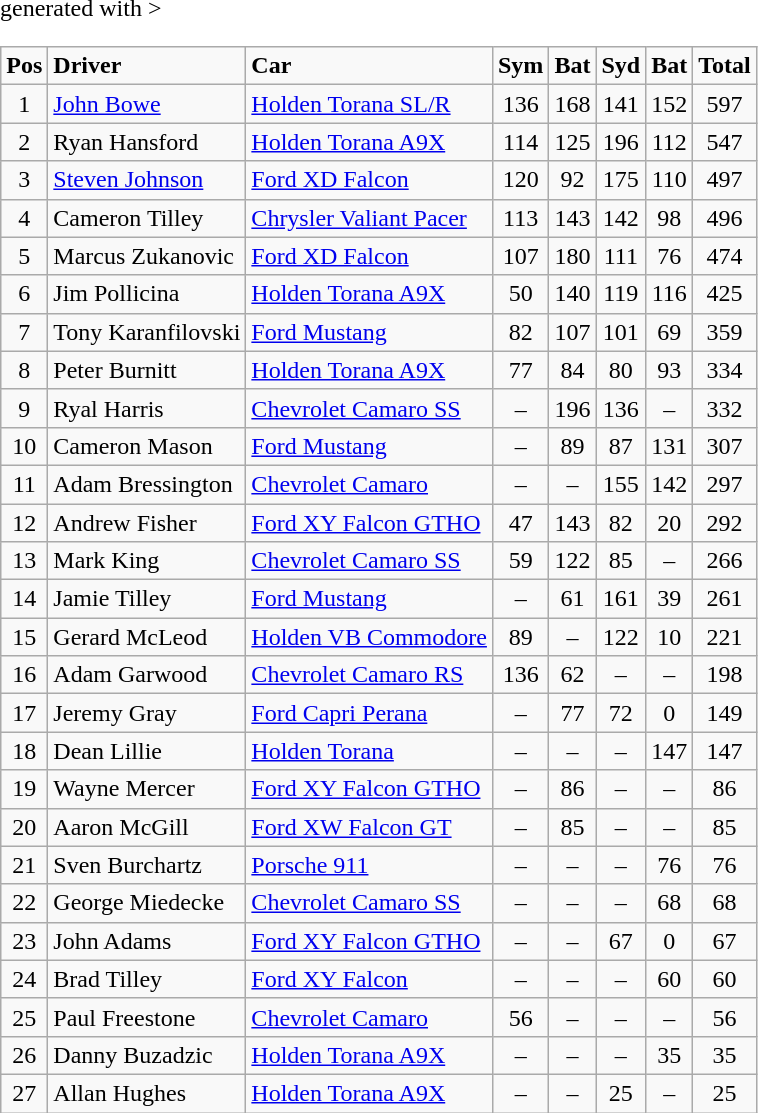<table class="wikitable" <hiddentext>generated with >
<tr style="font-weight:bold">
<td align="center">Pos</td>
<td>Driver </td>
<td>Car</td>
<td align="center">Sym </td>
<td align="center">Bat </td>
<td align="center">Syd </td>
<td align="center">Bat </td>
<td align="center">Total </td>
</tr>
<tr>
<td align="center">1</td>
<td><a href='#'>John Bowe</a></td>
<td><a href='#'>Holden Torana SL/R</a></td>
<td align="center">136</td>
<td align="center">168</td>
<td align="center">141</td>
<td align="center">152</td>
<td align="center">597</td>
</tr>
<tr>
<td align="center">2</td>
<td>Ryan Hansford</td>
<td><a href='#'>Holden Torana A9X</a></td>
<td align="center">114</td>
<td align="center">125</td>
<td align="center">196</td>
<td align="center">112</td>
<td align="center">547</td>
</tr>
<tr>
<td align="center">3</td>
<td><a href='#'>Steven Johnson</a></td>
<td><a href='#'>Ford XD Falcon</a></td>
<td align="center">120</td>
<td align="center">92</td>
<td align="center">175</td>
<td align="center">110</td>
<td align="center">497</td>
</tr>
<tr>
<td align="center">4</td>
<td>Cameron Tilley</td>
<td><a href='#'>Chrysler Valiant Pacer</a></td>
<td align="center">113</td>
<td align="center">143</td>
<td align="center">142</td>
<td align="center">98</td>
<td align="center">496</td>
</tr>
<tr>
<td align="center">5</td>
<td>Marcus Zukanovic</td>
<td><a href='#'>Ford XD Falcon</a></td>
<td align="center">107</td>
<td align="center">180</td>
<td align="center">111</td>
<td align="center">76</td>
<td align="center">474</td>
</tr>
<tr>
<td align="center">6</td>
<td>Jim Pollicina</td>
<td><a href='#'>Holden Torana A9X</a></td>
<td align="center">50</td>
<td align="center">140</td>
<td align="center">119</td>
<td align="center">116</td>
<td align="center">425</td>
</tr>
<tr>
<td align="center">7</td>
<td>Tony Karanfilovski</td>
<td><a href='#'>Ford Mustang</a></td>
<td align="center">82</td>
<td align="center">107</td>
<td align="center">101</td>
<td align="center">69</td>
<td align="center">359</td>
</tr>
<tr>
<td align="center">8</td>
<td>Peter Burnitt</td>
<td><a href='#'>Holden Torana A9X</a></td>
<td align="center">77</td>
<td align="center">84</td>
<td align="center">80</td>
<td align="center">93</td>
<td align="center">334</td>
</tr>
<tr>
<td align="center">9</td>
<td>Ryal Harris</td>
<td><a href='#'>Chevrolet Camaro SS</a></td>
<td align="center">–</td>
<td align="center">196</td>
<td align="center">136</td>
<td align="center">–</td>
<td align="center">332</td>
</tr>
<tr>
<td align="center">10</td>
<td>Cameron Mason</td>
<td><a href='#'>Ford Mustang</a></td>
<td align="center">–</td>
<td align="center">89</td>
<td align="center">87</td>
<td align="center">131</td>
<td align="center">307</td>
</tr>
<tr>
<td align="center">11</td>
<td>Adam Bressington</td>
<td><a href='#'>Chevrolet Camaro</a></td>
<td align="center">–</td>
<td align="center">–</td>
<td align="center">155</td>
<td align="center">142</td>
<td align="center">297</td>
</tr>
<tr>
<td align="center">12</td>
<td>Andrew Fisher</td>
<td><a href='#'>Ford XY Falcon GTHO</a></td>
<td align="center">47</td>
<td align="center">143</td>
<td align="center">82</td>
<td align="center">20</td>
<td align="center">292</td>
</tr>
<tr>
<td align="center">13</td>
<td>Mark King</td>
<td><a href='#'>Chevrolet Camaro SS</a></td>
<td align="center">59</td>
<td align="center">122</td>
<td align="center">85</td>
<td align="center">–</td>
<td align="center">266</td>
</tr>
<tr>
<td align="center">14</td>
<td>Jamie Tilley</td>
<td><a href='#'>Ford Mustang</a></td>
<td align="center">–</td>
<td align="center">61</td>
<td align="center">161</td>
<td align="center">39</td>
<td align="center">261</td>
</tr>
<tr>
<td align="center">15</td>
<td>Gerard McLeod</td>
<td><a href='#'>Holden VB Commodore</a></td>
<td align="center">89</td>
<td align="center">–</td>
<td align="center">122</td>
<td align="center">10</td>
<td align="center">221</td>
</tr>
<tr>
<td align="center">16</td>
<td>Adam Garwood</td>
<td><a href='#'>Chevrolet Camaro RS</a></td>
<td align="center">136</td>
<td align="center">62</td>
<td align="center">–</td>
<td align="center">–</td>
<td align="center">198</td>
</tr>
<tr>
<td align="center">17</td>
<td>Jeremy Gray</td>
<td><a href='#'>Ford Capri Perana</a></td>
<td align="center">–</td>
<td align="center">77</td>
<td align="center">72</td>
<td align="center">0</td>
<td align="center">149</td>
</tr>
<tr>
<td align="center">18</td>
<td>Dean Lillie</td>
<td><a href='#'>Holden Torana</a></td>
<td align="center">–</td>
<td align="center">–</td>
<td align="center">–</td>
<td align="center">147</td>
<td align="center">147</td>
</tr>
<tr>
<td align="center">19</td>
<td>Wayne Mercer</td>
<td><a href='#'>Ford XY Falcon GTHO</a></td>
<td align="center">–</td>
<td align="center">86</td>
<td align="center">–</td>
<td align="center">–</td>
<td align="center">86</td>
</tr>
<tr>
<td align="center">20</td>
<td>Aaron McGill</td>
<td><a href='#'>Ford XW Falcon GT</a></td>
<td align="center">–</td>
<td align="center">85</td>
<td align="center">–</td>
<td align="center">–</td>
<td align="center">85</td>
</tr>
<tr>
<td align="center">21</td>
<td>Sven Burchartz</td>
<td><a href='#'>Porsche 911</a></td>
<td align="center">–</td>
<td align="center">–</td>
<td align="center">–</td>
<td align="center">76</td>
<td align="center">76</td>
</tr>
<tr>
<td align="center">22</td>
<td>George Miedecke</td>
<td><a href='#'>Chevrolet Camaro SS</a></td>
<td align="center">–</td>
<td align="center">–</td>
<td align="center">–</td>
<td align="center">68</td>
<td align="center">68</td>
</tr>
<tr>
<td align="center">23</td>
<td>John Adams</td>
<td><a href='#'>Ford XY Falcon GTHO</a></td>
<td align="center">–</td>
<td align="center">–</td>
<td align="center">67</td>
<td align="center">0</td>
<td align="center">67</td>
</tr>
<tr>
<td align="center">24</td>
<td>Brad Tilley</td>
<td><a href='#'>Ford XY Falcon</a></td>
<td align="center">–</td>
<td align="center">–</td>
<td align="center">–</td>
<td align="center">60</td>
<td align="center">60</td>
</tr>
<tr>
<td align="center">25</td>
<td>Paul Freestone</td>
<td><a href='#'>Chevrolet Camaro</a></td>
<td align="center">56</td>
<td align="center">–</td>
<td align="center">–</td>
<td align="center">–</td>
<td align="center">56</td>
</tr>
<tr>
<td align="center">26</td>
<td>Danny Buzadzic</td>
<td><a href='#'>Holden Torana A9X</a></td>
<td align="center">–</td>
<td align="center">–</td>
<td align="center">–</td>
<td align="center">35</td>
<td align="center">35</td>
</tr>
<tr>
<td align="center">27</td>
<td>Allan Hughes</td>
<td><a href='#'>Holden Torana A9X</a></td>
<td align="center">–</td>
<td align="center">–</td>
<td align="center">25</td>
<td align="center">–</td>
<td align="center">25</td>
</tr>
</table>
